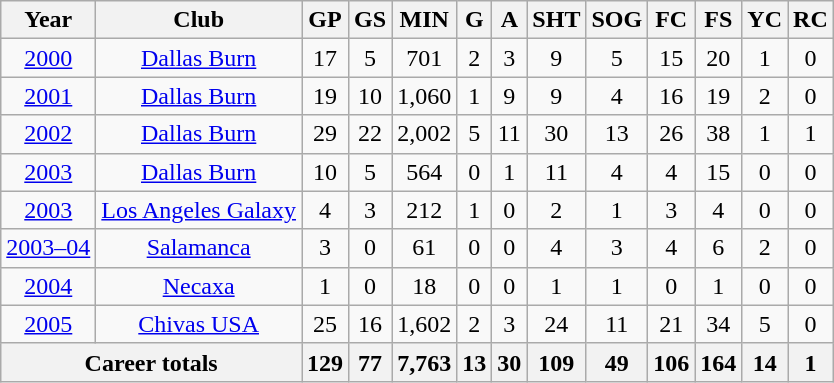<table class="wikitable" style="text-align: center;">
<tr>
<th>Year</th>
<th>Club</th>
<th>GP</th>
<th>GS</th>
<th>MIN</th>
<th>G</th>
<th>A</th>
<th>SHT</th>
<th>SOG</th>
<th>FC</th>
<th>FS</th>
<th>YC</th>
<th>RC</th>
</tr>
<tr>
<td><a href='#'>2000</a></td>
<td><a href='#'>Dallas Burn</a></td>
<td>17</td>
<td>5</td>
<td>701</td>
<td>2</td>
<td>3</td>
<td>9</td>
<td>5</td>
<td>15</td>
<td>20</td>
<td>1</td>
<td>0</td>
</tr>
<tr>
<td><a href='#'>2001</a></td>
<td><a href='#'>Dallas Burn</a></td>
<td>19</td>
<td>10</td>
<td>1,060</td>
<td>1</td>
<td>9</td>
<td>9</td>
<td>4</td>
<td>16</td>
<td>19</td>
<td>2</td>
<td>0</td>
</tr>
<tr>
<td><a href='#'>2002</a></td>
<td><a href='#'>Dallas Burn</a></td>
<td>29</td>
<td>22</td>
<td>2,002</td>
<td>5</td>
<td>11</td>
<td>30</td>
<td>13</td>
<td>26</td>
<td>38</td>
<td>1</td>
<td>1</td>
</tr>
<tr>
<td><a href='#'>2003</a></td>
<td><a href='#'>Dallas Burn</a></td>
<td>10</td>
<td>5</td>
<td>564</td>
<td>0</td>
<td>1</td>
<td>11</td>
<td>4</td>
<td>4</td>
<td>15</td>
<td>0</td>
<td>0</td>
</tr>
<tr>
<td><a href='#'>2003</a></td>
<td><a href='#'>Los Angeles Galaxy</a></td>
<td>4</td>
<td>3</td>
<td>212</td>
<td>1</td>
<td>0</td>
<td>2</td>
<td>1</td>
<td>3</td>
<td>4</td>
<td>0</td>
<td>0</td>
</tr>
<tr>
<td><a href='#'>2003–04</a></td>
<td><a href='#'>Salamanca</a></td>
<td>3</td>
<td>0</td>
<td>61</td>
<td>0</td>
<td>0</td>
<td>4</td>
<td>3</td>
<td>4</td>
<td>6</td>
<td>2</td>
<td>0</td>
</tr>
<tr>
<td><a href='#'>2004</a></td>
<td><a href='#'>Necaxa</a></td>
<td>1</td>
<td>0</td>
<td>18</td>
<td>0</td>
<td>0</td>
<td>1</td>
<td>1</td>
<td>0</td>
<td>1</td>
<td>0</td>
<td>0</td>
</tr>
<tr>
<td><a href='#'>2005</a></td>
<td><a href='#'>Chivas USA</a></td>
<td>25</td>
<td>16</td>
<td>1,602</td>
<td>2</td>
<td>3</td>
<td>24</td>
<td>11</td>
<td>21</td>
<td>34</td>
<td>5</td>
<td>0</td>
</tr>
<tr>
<th colspan="2">Career totals</th>
<th>129</th>
<th>77</th>
<th>7,763</th>
<th>13</th>
<th>30</th>
<th>109</th>
<th>49</th>
<th>106</th>
<th>164</th>
<th>14</th>
<th>1</th>
</tr>
</table>
